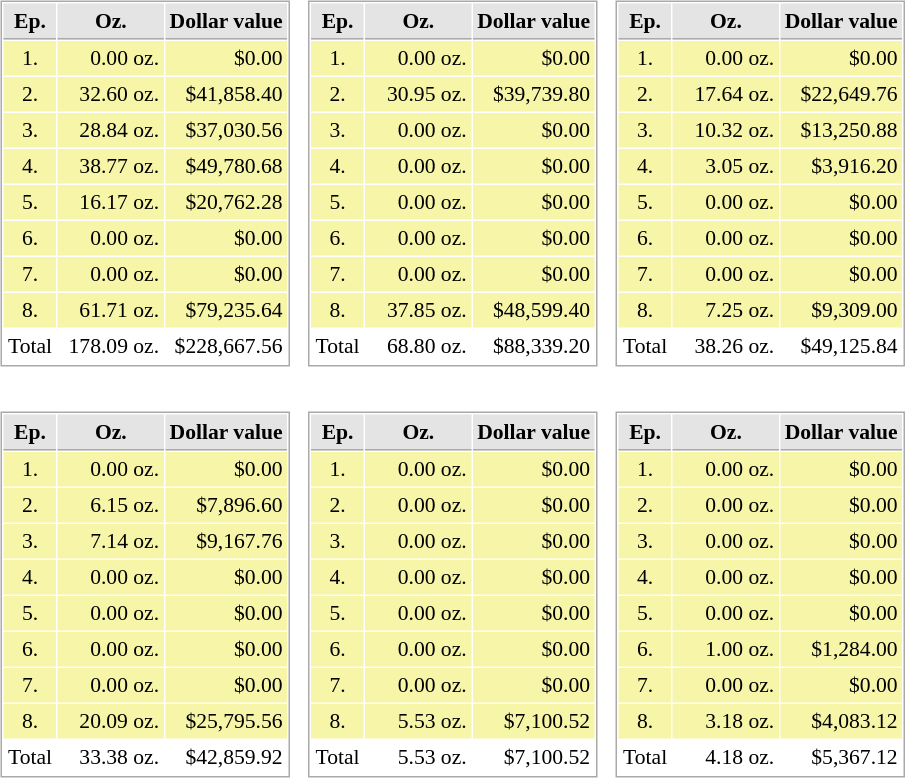<table border="0" cellspacing="10">
<tr>
<td><br><table cellspacing="1" cellpadding="3" style="border:1px solid #aaa; font-size:90%;">
<tr style="background:#e4e4e4;">
<th style="border-bottom:1px solid #aaa; width:10px;">Ep.</th>
<th style="border-bottom:1px solid #aaa; width:50px;">      Oz.      </th>
<th style="border-bottom:1px solid #aaa; width:75px;">Dollar value</th>
</tr>
<tr style="background:#f7f6a8;">
<td style="text-align:center;">1.</td>
<td style="text-align:right;">0.00 oz.</td>
<td style="text-align:right;">$0.00</td>
</tr>
<tr style="background:#f7f6a8;">
<td style="text-align:center;">2.</td>
<td style="text-align:right;">32.60 oz.</td>
<td style="text-align:right;">$41,858.40</td>
</tr>
<tr style="background:#f7f6a8;">
<td style="text-align:center;">3.</td>
<td style="text-align:right;">28.84 oz.</td>
<td style="text-align:right;">$37,030.56</td>
</tr>
<tr style="background:#f7f6a8;">
<td style="text-align:center;">4.</td>
<td style="text-align:right;">38.77 oz.</td>
<td style="text-align:right;">$49,780.68</td>
</tr>
<tr style="background:#f7f6a8;">
<td style="text-align:center;">5.</td>
<td style="text-align:right;">16.17 oz.</td>
<td style="text-align:right;">$20,762.28</td>
</tr>
<tr style="background:#f7f6a8;">
<td style="text-align:center;">6.</td>
<td style="text-align:right;">0.00 oz.</td>
<td style="text-align:right;">$0.00</td>
</tr>
<tr style="background:#f7f6a8;">
<td style="text-align:center;">7.</td>
<td style="text-align:right;">0.00 oz.</td>
<td style="text-align:right;">$0.00</td>
</tr>
<tr style="background:#f7f6a8;">
<td style="text-align:center;">8.</td>
<td style="text-align:right;">61.71 oz.</td>
<td style="text-align:right;">$79,235.64</td>
</tr>
<tr>
<td style="text-align:center;">Total</td>
<td style="text-align:right;">178.09 oz.</td>
<td style="text-align:right;">$228,667.56</td>
</tr>
</table>
</td>
<td><br><table cellspacing="1" cellpadding="3" style="border:1px solid #aaa; font-size:90%;">
<tr style="background:#e4e4e4;">
<th style="border-bottom:1px solid #aaa; width:10px;">Ep.</th>
<th style="border-bottom:1px solid #aaa; width:50px;">      Oz.      </th>
<th style="border-bottom:1px solid #aaa; width:75px;">Dollar value</th>
</tr>
<tr style="background:#f7f6a8;">
<td style="text-align:center;">1.</td>
<td style="text-align:right;">0.00 oz.</td>
<td style="text-align:right;">$0.00</td>
</tr>
<tr style="background:#f7f6a8;">
<td style="text-align:center;">2.</td>
<td style="text-align:right;">30.95 oz.</td>
<td style="text-align:right;">$39,739.80</td>
</tr>
<tr style="background:#f7f6a8;">
<td style="text-align:center;">3.</td>
<td style="text-align:right;">0.00 oz.</td>
<td style="text-align:right;">$0.00</td>
</tr>
<tr style="background:#f7f6a8;">
<td style="text-align:center;">4.</td>
<td style="text-align:right;">0.00 oz.</td>
<td style="text-align:right;">$0.00</td>
</tr>
<tr style="background:#f7f6a8;">
<td style="text-align:center;">5.</td>
<td style="text-align:right;">0.00 oz.</td>
<td style="text-align:right;">$0.00</td>
</tr>
<tr style="background:#f7f6a8;">
<td style="text-align:center;">6.</td>
<td style="text-align:right;">0.00 oz.</td>
<td style="text-align:right;">$0.00</td>
</tr>
<tr style="background:#f7f6a8;">
<td style="text-align:center;">7.</td>
<td style="text-align:right;">0.00 oz.</td>
<td style="text-align:right;">$0.00</td>
</tr>
<tr style="background:#f7f6a8;">
<td style="text-align:center;">8.</td>
<td style="text-align:right;">37.85 oz.</td>
<td style="text-align:right;">$48,599.40</td>
</tr>
<tr>
<td style="text-align:center;">Total</td>
<td style="text-align:right;">68.80 oz.</td>
<td style="text-align:right;">$88,339.20</td>
</tr>
</table>
</td>
<td><br><table cellspacing="1" cellpadding="3" style="border:1px solid #aaa; font-size:90%;">
<tr style="background:#e4e4e4;">
<th style="border-bottom:1px solid #aaa; width:10px;">Ep.</th>
<th style="border-bottom:1px solid #aaa; width:50px;">      Oz.      </th>
<th style="border-bottom:1px solid #aaa; width:75px;">Dollar value</th>
</tr>
<tr style="background:#f7f6a8;">
<td style="text-align:center;">1.</td>
<td style="text-align:right;">0.00 oz.</td>
<td style="text-align:right;">$0.00</td>
</tr>
<tr style="background:#f7f6a8;">
<td style="text-align:center;">2.</td>
<td style="text-align:right;">17.64 oz.</td>
<td style="text-align:right;">$22,649.76</td>
</tr>
<tr style="background:#f7f6a8;">
<td style="text-align:center;">3.</td>
<td style="text-align:right;">10.32 oz.</td>
<td style="text-align:right;">$13,250.88</td>
</tr>
<tr style="background:#f7f6a8;">
<td style="text-align:center;">4.</td>
<td style="text-align:right;">3.05 oz.</td>
<td style="text-align:right;">$3,916.20</td>
</tr>
<tr style="background:#f7f6a8;">
<td style="text-align:center;">5.</td>
<td style="text-align:right;">0.00 oz.</td>
<td style="text-align:right;">$0.00</td>
</tr>
<tr style="background:#f7f6a8;">
<td style="text-align:center;">6.</td>
<td style="text-align:right;">0.00 oz.</td>
<td style="text-align:right;">$0.00</td>
</tr>
<tr style="background:#f7f6a8;">
<td style="text-align:center;">7.</td>
<td style="text-align:right;">0.00 oz.</td>
<td style="text-align:right;">$0.00</td>
</tr>
<tr style="background:#f7f6a8;">
<td style="text-align:center;">8.</td>
<td style="text-align:right;">7.25 oz.</td>
<td style="text-align:right;">$9,309.00</td>
</tr>
<tr>
<td style="text-align:center;">Total</td>
<td style="text-align:right;">38.26 oz.</td>
<td style="text-align:right;">$49,125.84</td>
</tr>
</table>
</td>
</tr>
<tr>
<td><br><table cellspacing="1" cellpadding="3" style="border:1px solid #aaa; font-size:90%;">
<tr style="background:#e4e4e4;">
<th style="border-bottom:1px solid #aaa; width:10px;">Ep.</th>
<th style="border-bottom:1px solid #aaa; width:50px;">      Oz.      </th>
<th style="border-bottom:1px solid #aaa; width:75px;">Dollar value</th>
</tr>
<tr style="background:#f7f6a8;">
<td style="text-align:center;">1.</td>
<td style="text-align:right;">0.00 oz.</td>
<td style="text-align:right;">$0.00</td>
</tr>
<tr style="background:#f7f6a8;">
<td style="text-align:center;">2.</td>
<td style="text-align:right;">6.15 oz.</td>
<td style="text-align:right;">$7,896.60</td>
</tr>
<tr style="background:#f7f6a8;">
<td style="text-align:center;">3.</td>
<td style="text-align:right;">7.14 oz.</td>
<td style="text-align:right;">$9,167.76</td>
</tr>
<tr style="background:#f7f6a8;">
<td style="text-align:center;">4.</td>
<td style="text-align:right;">0.00 oz.</td>
<td style="text-align:right;">$0.00</td>
</tr>
<tr style="background:#f7f6a8;">
<td style="text-align:center;">5.</td>
<td style="text-align:right;">0.00 oz.</td>
<td style="text-align:right;">$0.00</td>
</tr>
<tr style="background:#f7f6a8;">
<td style="text-align:center;">6.</td>
<td style="text-align:right;">0.00 oz.</td>
<td style="text-align:right;">$0.00</td>
</tr>
<tr style="background:#f7f6a8;">
<td style="text-align:center;">7.</td>
<td style="text-align:right;">0.00 oz.</td>
<td style="text-align:right;">$0.00</td>
</tr>
<tr style="background:#f7f6a8;">
<td style="text-align:center;">8.</td>
<td style="text-align:right;">20.09 oz.</td>
<td style="text-align:right;">$25,795.56</td>
</tr>
<tr>
<td style="text-align:center;">Total</td>
<td style="text-align:right;">33.38 oz.</td>
<td style="text-align:right;">$42,859.92</td>
</tr>
</table>
</td>
<td><br><table cellspacing="1" cellpadding="3" style="border:1px solid #aaa; font-size:90%;">
<tr style="background:#e4e4e4;">
<th style="border-bottom:1px solid #aaa; width:10px;">Ep.</th>
<th style="border-bottom:1px solid #aaa; width:50px;">      Oz.      </th>
<th style="border-bottom:1px solid #aaa; width:75px;">Dollar value</th>
</tr>
<tr style="background:#f7f6a8;">
<td style="text-align:center;">1.</td>
<td style="text-align:right;">0.00 oz.</td>
<td style="text-align:right;">$0.00</td>
</tr>
<tr style="background:#f7f6a8;">
<td style="text-align:center;">2.</td>
<td style="text-align:right;">0.00 oz.</td>
<td style="text-align:right;">$0.00</td>
</tr>
<tr style="background:#f7f6a8;">
<td style="text-align:center;">3.</td>
<td style="text-align:right;">0.00 oz.</td>
<td style="text-align:right;">$0.00</td>
</tr>
<tr style="background:#f7f6a8;">
<td style="text-align:center;">4.</td>
<td style="text-align:right;">0.00 oz.</td>
<td style="text-align:right;">$0.00</td>
</tr>
<tr style="background:#f7f6a8;">
<td style="text-align:center;">5.</td>
<td style="text-align:right;">0.00 oz.</td>
<td style="text-align:right;">$0.00</td>
</tr>
<tr style="background:#f7f6a8;">
<td style="text-align:center;">6.</td>
<td style="text-align:right;">0.00 oz.</td>
<td style="text-align:right;">$0.00</td>
</tr>
<tr style="background:#f7f6a8;">
<td style="text-align:center;">7.</td>
<td style="text-align:right;">0.00 oz.</td>
<td style="text-align:right;">$0.00</td>
</tr>
<tr style="background:#f7f6a8;">
<td style="text-align:center;">8.</td>
<td style="text-align:right;">5.53 oz.</td>
<td style="text-align:right;">$7,100.52</td>
</tr>
<tr>
<td style="text-align:center;">Total</td>
<td style="text-align:right;">5.53 oz.</td>
<td style="text-align:right;">$7,100.52</td>
</tr>
</table>
</td>
<td><br><table cellspacing="1" cellpadding="3" style="border:1px solid #aaa; font-size:90%;">
<tr style="background:#e4e4e4;">
<th style="border-bottom:1px solid #aaa; width:10px;">Ep.</th>
<th style="border-bottom:1px solid #aaa; width:50px;">      Oz.      </th>
<th style="border-bottom:1px solid #aaa; width:75px;">Dollar value</th>
</tr>
<tr style="background:#f7f6a8;">
<td style="text-align:center;">1.</td>
<td style="text-align:right;">0.00 oz.</td>
<td style="text-align:right;">$0.00</td>
</tr>
<tr style="background:#f7f6a8;">
<td style="text-align:center;">2.</td>
<td style="text-align:right;">0.00 oz.</td>
<td style="text-align:right;">$0.00</td>
</tr>
<tr style="background:#f7f6a8;">
<td style="text-align:center;">3.</td>
<td style="text-align:right;">0.00 oz.</td>
<td style="text-align:right;">$0.00</td>
</tr>
<tr style="background:#f7f6a8;">
<td style="text-align:center;">4.</td>
<td style="text-align:right;">0.00 oz.</td>
<td style="text-align:right;">$0.00</td>
</tr>
<tr style="background:#f7f6a8;">
<td style="text-align:center;">5.</td>
<td style="text-align:right;">0.00 oz.</td>
<td style="text-align:right;">$0.00</td>
</tr>
<tr style="background:#f7f6a8;">
<td style="text-align:center;">6.</td>
<td style="text-align:right;">1.00 oz.</td>
<td style="text-align:right;">$1,284.00</td>
</tr>
<tr style="background:#f7f6a8;">
<td style="text-align:center;">7.</td>
<td style="text-align:right;">0.00 oz.</td>
<td style="text-align:right;">$0.00</td>
</tr>
<tr style="background:#f7f6a8;">
<td style="text-align:center;">8.</td>
<td style="text-align:right;">3.18 oz.</td>
<td style="text-align:right;">$4,083.12</td>
</tr>
<tr>
<td style="text-align:center;">Total</td>
<td style="text-align:right;">4.18 oz.</td>
<td style="text-align:right;">$5,367.12</td>
</tr>
</table>
</td>
</tr>
<tr>
<td rowspan=3></td>
</tr>
</table>
